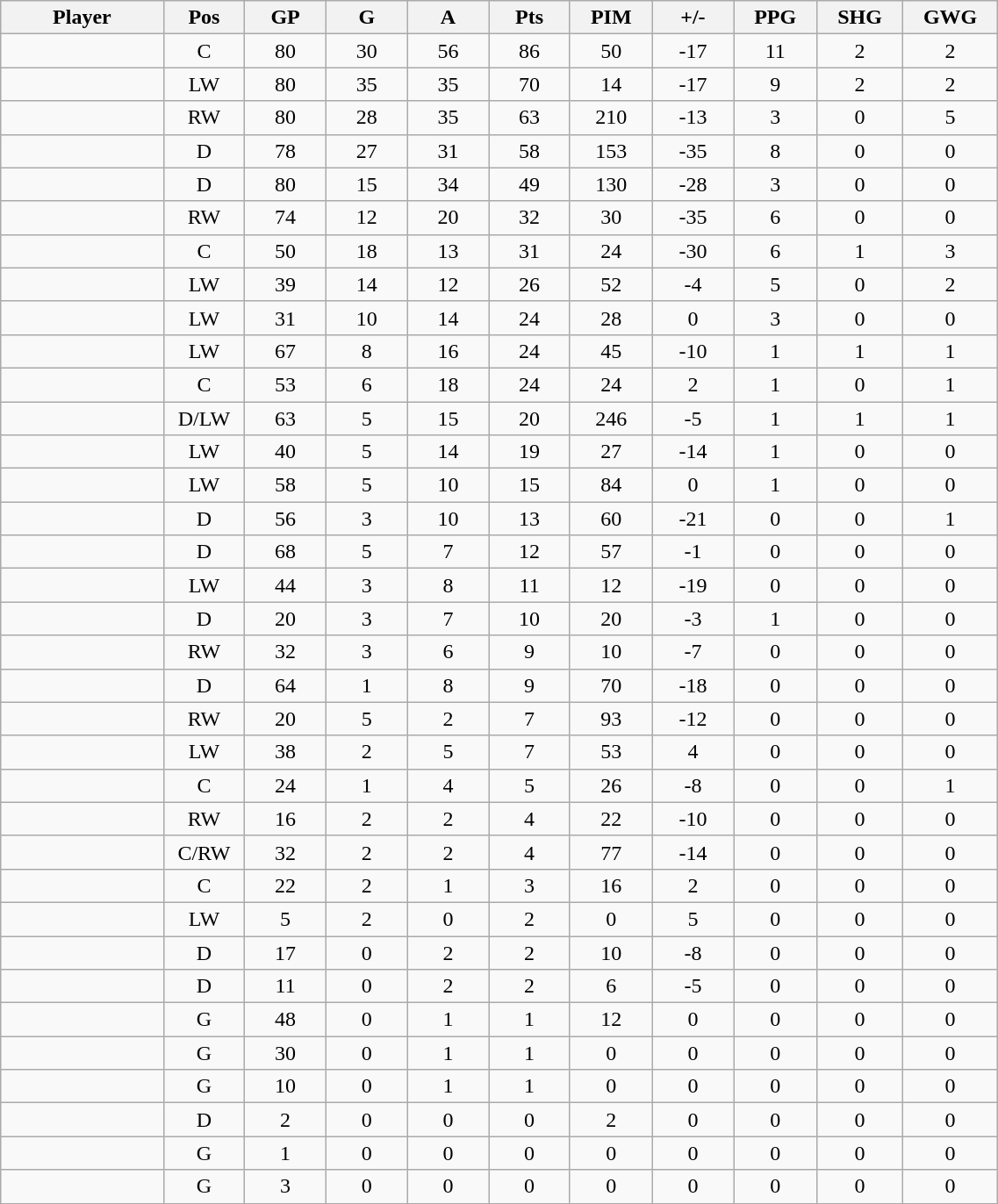<table class="wikitable sortable" width="60%">
<tr ALIGN="center">
<th bgcolor="#DDDDFF" width="10%">Player</th>
<th bgcolor="#DDDDFF" width="3%" title="Position">Pos</th>
<th bgcolor="#DDDDFF" width="5%" title="Games played">GP</th>
<th bgcolor="#DDDDFF" width="5%" title="Goals">G</th>
<th bgcolor="#DDDDFF" width="5%" title="Assists">A</th>
<th bgcolor="#DDDDFF" width="5%" title="Points">Pts</th>
<th bgcolor="#DDDDFF" width="5%" title="Penalties in Minutes">PIM</th>
<th bgcolor="#DDDDFF" width="5%" title="Plus/Minus">+/-</th>
<th bgcolor="#DDDDFF" width="5%" title="Power Play Goals">PPG</th>
<th bgcolor="#DDDDFF" width="5%" title="Short-handed Goals">SHG</th>
<th bgcolor="#DDDDFF" width="5%" title="Game-winning Goals">GWG</th>
</tr>
<tr align="center">
<td align="right"></td>
<td>C</td>
<td>80</td>
<td>30</td>
<td>56</td>
<td>86</td>
<td>50</td>
<td>-17</td>
<td>11</td>
<td>2</td>
<td>2</td>
</tr>
<tr align="center">
<td align="right"></td>
<td>LW</td>
<td>80</td>
<td>35</td>
<td>35</td>
<td>70</td>
<td>14</td>
<td>-17</td>
<td>9</td>
<td>2</td>
<td>2</td>
</tr>
<tr align="center">
<td align="right"></td>
<td>RW</td>
<td>80</td>
<td>28</td>
<td>35</td>
<td>63</td>
<td>210</td>
<td>-13</td>
<td>3</td>
<td>0</td>
<td>5</td>
</tr>
<tr align="center">
<td align="right"></td>
<td>D</td>
<td>78</td>
<td>27</td>
<td>31</td>
<td>58</td>
<td>153</td>
<td>-35</td>
<td>8</td>
<td>0</td>
<td>0</td>
</tr>
<tr align="center">
<td align="right"></td>
<td>D</td>
<td>80</td>
<td>15</td>
<td>34</td>
<td>49</td>
<td>130</td>
<td>-28</td>
<td>3</td>
<td>0</td>
<td>0</td>
</tr>
<tr align="center">
<td align="right"></td>
<td>RW</td>
<td>74</td>
<td>12</td>
<td>20</td>
<td>32</td>
<td>30</td>
<td>-35</td>
<td>6</td>
<td>0</td>
<td>0</td>
</tr>
<tr align="center">
<td align="right"></td>
<td>C</td>
<td>50</td>
<td>18</td>
<td>13</td>
<td>31</td>
<td>24</td>
<td>-30</td>
<td>6</td>
<td>1</td>
<td>3</td>
</tr>
<tr align="center">
<td align="right"></td>
<td>LW</td>
<td>39</td>
<td>14</td>
<td>12</td>
<td>26</td>
<td>52</td>
<td>-4</td>
<td>5</td>
<td>0</td>
<td>2</td>
</tr>
<tr align="center">
<td align="right"></td>
<td>LW</td>
<td>31</td>
<td>10</td>
<td>14</td>
<td>24</td>
<td>28</td>
<td>0</td>
<td>3</td>
<td>0</td>
<td>0</td>
</tr>
<tr align="center">
<td align="right"></td>
<td>LW</td>
<td>67</td>
<td>8</td>
<td>16</td>
<td>24</td>
<td>45</td>
<td>-10</td>
<td>1</td>
<td>1</td>
<td>1</td>
</tr>
<tr align="center">
<td align="right"></td>
<td>C</td>
<td>53</td>
<td>6</td>
<td>18</td>
<td>24</td>
<td>24</td>
<td>2</td>
<td>1</td>
<td>0</td>
<td>1</td>
</tr>
<tr align="center">
<td align="right"></td>
<td>D/LW</td>
<td>63</td>
<td>5</td>
<td>15</td>
<td>20</td>
<td>246</td>
<td>-5</td>
<td>1</td>
<td>1</td>
<td>1</td>
</tr>
<tr align="center">
<td align="right"></td>
<td>LW</td>
<td>40</td>
<td>5</td>
<td>14</td>
<td>19</td>
<td>27</td>
<td>-14</td>
<td>1</td>
<td>0</td>
<td>0</td>
</tr>
<tr align="center">
<td align="right"></td>
<td>LW</td>
<td>58</td>
<td>5</td>
<td>10</td>
<td>15</td>
<td>84</td>
<td>0</td>
<td>1</td>
<td>0</td>
<td>0</td>
</tr>
<tr align="center">
<td align="right"></td>
<td>D</td>
<td>56</td>
<td>3</td>
<td>10</td>
<td>13</td>
<td>60</td>
<td>-21</td>
<td>0</td>
<td>0</td>
<td>1</td>
</tr>
<tr align="center">
<td align="right"></td>
<td>D</td>
<td>68</td>
<td>5</td>
<td>7</td>
<td>12</td>
<td>57</td>
<td>-1</td>
<td>0</td>
<td>0</td>
<td>0</td>
</tr>
<tr align="center">
<td align="right"></td>
<td>LW</td>
<td>44</td>
<td>3</td>
<td>8</td>
<td>11</td>
<td>12</td>
<td>-19</td>
<td>0</td>
<td>0</td>
<td>0</td>
</tr>
<tr align="center">
<td align="right"></td>
<td>D</td>
<td>20</td>
<td>3</td>
<td>7</td>
<td>10</td>
<td>20</td>
<td>-3</td>
<td>1</td>
<td>0</td>
<td>0</td>
</tr>
<tr align="center">
<td align="right"></td>
<td>RW</td>
<td>32</td>
<td>3</td>
<td>6</td>
<td>9</td>
<td>10</td>
<td>-7</td>
<td>0</td>
<td>0</td>
<td>0</td>
</tr>
<tr align="center">
<td align="right"></td>
<td>D</td>
<td>64</td>
<td>1</td>
<td>8</td>
<td>9</td>
<td>70</td>
<td>-18</td>
<td>0</td>
<td>0</td>
<td>0</td>
</tr>
<tr align="center">
<td align="right"></td>
<td>RW</td>
<td>20</td>
<td>5</td>
<td>2</td>
<td>7</td>
<td>93</td>
<td>-12</td>
<td>0</td>
<td>0</td>
<td>0</td>
</tr>
<tr align="center">
<td align="right"></td>
<td>LW</td>
<td>38</td>
<td>2</td>
<td>5</td>
<td>7</td>
<td>53</td>
<td>4</td>
<td>0</td>
<td>0</td>
<td>0</td>
</tr>
<tr align="center">
<td align="right"></td>
<td>C</td>
<td>24</td>
<td>1</td>
<td>4</td>
<td>5</td>
<td>26</td>
<td>-8</td>
<td>0</td>
<td>0</td>
<td>1</td>
</tr>
<tr align="center">
<td align="right"></td>
<td>RW</td>
<td>16</td>
<td>2</td>
<td>2</td>
<td>4</td>
<td>22</td>
<td>-10</td>
<td>0</td>
<td>0</td>
<td>0</td>
</tr>
<tr align="center">
<td align="right"></td>
<td>C/RW</td>
<td>32</td>
<td>2</td>
<td>2</td>
<td>4</td>
<td>77</td>
<td>-14</td>
<td>0</td>
<td>0</td>
<td>0</td>
</tr>
<tr align="center">
<td align="right"></td>
<td>C</td>
<td>22</td>
<td>2</td>
<td>1</td>
<td>3</td>
<td>16</td>
<td>2</td>
<td>0</td>
<td>0</td>
<td>0</td>
</tr>
<tr align="center">
<td align="right"></td>
<td>LW</td>
<td>5</td>
<td>2</td>
<td>0</td>
<td>2</td>
<td>0</td>
<td>5</td>
<td>0</td>
<td>0</td>
<td>0</td>
</tr>
<tr align="center">
<td align="right"></td>
<td>D</td>
<td>17</td>
<td>0</td>
<td>2</td>
<td>2</td>
<td>10</td>
<td>-8</td>
<td>0</td>
<td>0</td>
<td>0</td>
</tr>
<tr align="center">
<td align="right"></td>
<td>D</td>
<td>11</td>
<td>0</td>
<td>2</td>
<td>2</td>
<td>6</td>
<td>-5</td>
<td>0</td>
<td>0</td>
<td>0</td>
</tr>
<tr align="center">
<td align="right"></td>
<td>G</td>
<td>48</td>
<td>0</td>
<td>1</td>
<td>1</td>
<td>12</td>
<td>0</td>
<td>0</td>
<td>0</td>
<td>0</td>
</tr>
<tr align="center">
<td align="right"></td>
<td>G</td>
<td>30</td>
<td>0</td>
<td>1</td>
<td>1</td>
<td>0</td>
<td>0</td>
<td>0</td>
<td>0</td>
<td>0</td>
</tr>
<tr align="center">
<td align="right"></td>
<td>G</td>
<td>10</td>
<td>0</td>
<td>1</td>
<td>1</td>
<td>0</td>
<td>0</td>
<td>0</td>
<td>0</td>
<td>0</td>
</tr>
<tr align="center">
<td align="right"></td>
<td>D</td>
<td>2</td>
<td>0</td>
<td>0</td>
<td>0</td>
<td>2</td>
<td>0</td>
<td>0</td>
<td>0</td>
<td>0</td>
</tr>
<tr align="center">
<td align="right"></td>
<td>G</td>
<td>1</td>
<td>0</td>
<td>0</td>
<td>0</td>
<td>0</td>
<td>0</td>
<td>0</td>
<td>0</td>
<td>0</td>
</tr>
<tr align="center">
<td align="right"></td>
<td>G</td>
<td>3</td>
<td>0</td>
<td>0</td>
<td>0</td>
<td>0</td>
<td>0</td>
<td>0</td>
<td>0</td>
<td>0</td>
</tr>
</table>
